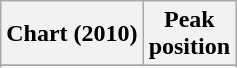<table class="wikitable plainrowheaders" style="text-align:center">
<tr>
<th>Chart (2010)</th>
<th>Peak<br>position</th>
</tr>
<tr>
</tr>
<tr>
</tr>
</table>
